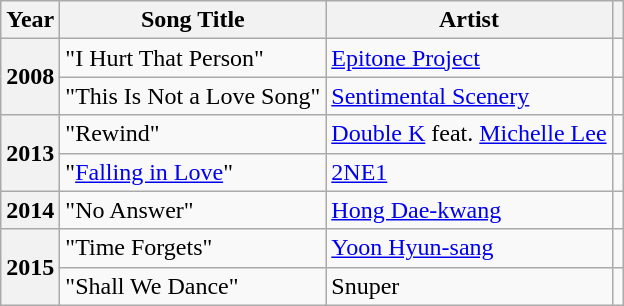<table class="wikitable sortable plainrowheaders">
<tr>
<th>Year</th>
<th>Song Title</th>
<th>Artist</th>
<th class="unsortable"></th>
</tr>
<tr>
<th scope="row" rowspan="2">2008</th>
<td>"I Hurt That Person"</td>
<td><a href='#'>Epitone Project</a></td>
<td></td>
</tr>
<tr>
<td>"This Is Not a Love Song"</td>
<td><a href='#'>Sentimental Scenery</a></td>
<td></td>
</tr>
<tr>
<th scope="row" rowspan="2">2013</th>
<td>"Rewind"</td>
<td><a href='#'>Double K</a> feat. <a href='#'>Michelle Lee</a></td>
<td></td>
</tr>
<tr>
<td>"<a href='#'>Falling in Love</a>"</td>
<td><a href='#'>2NE1</a></td>
<td></td>
</tr>
<tr>
<th scope="row">2014</th>
<td>"No Answer"</td>
<td><a href='#'>Hong Dae-kwang</a></td>
<td></td>
</tr>
<tr>
<th scope="row" rowspan="2">2015</th>
<td>"Time Forgets"</td>
<td><a href='#'>Yoon Hyun-sang</a></td>
<td></td>
</tr>
<tr>
<td>"Shall We Dance"</td>
<td>Snuper</td>
<td></td>
</tr>
</table>
